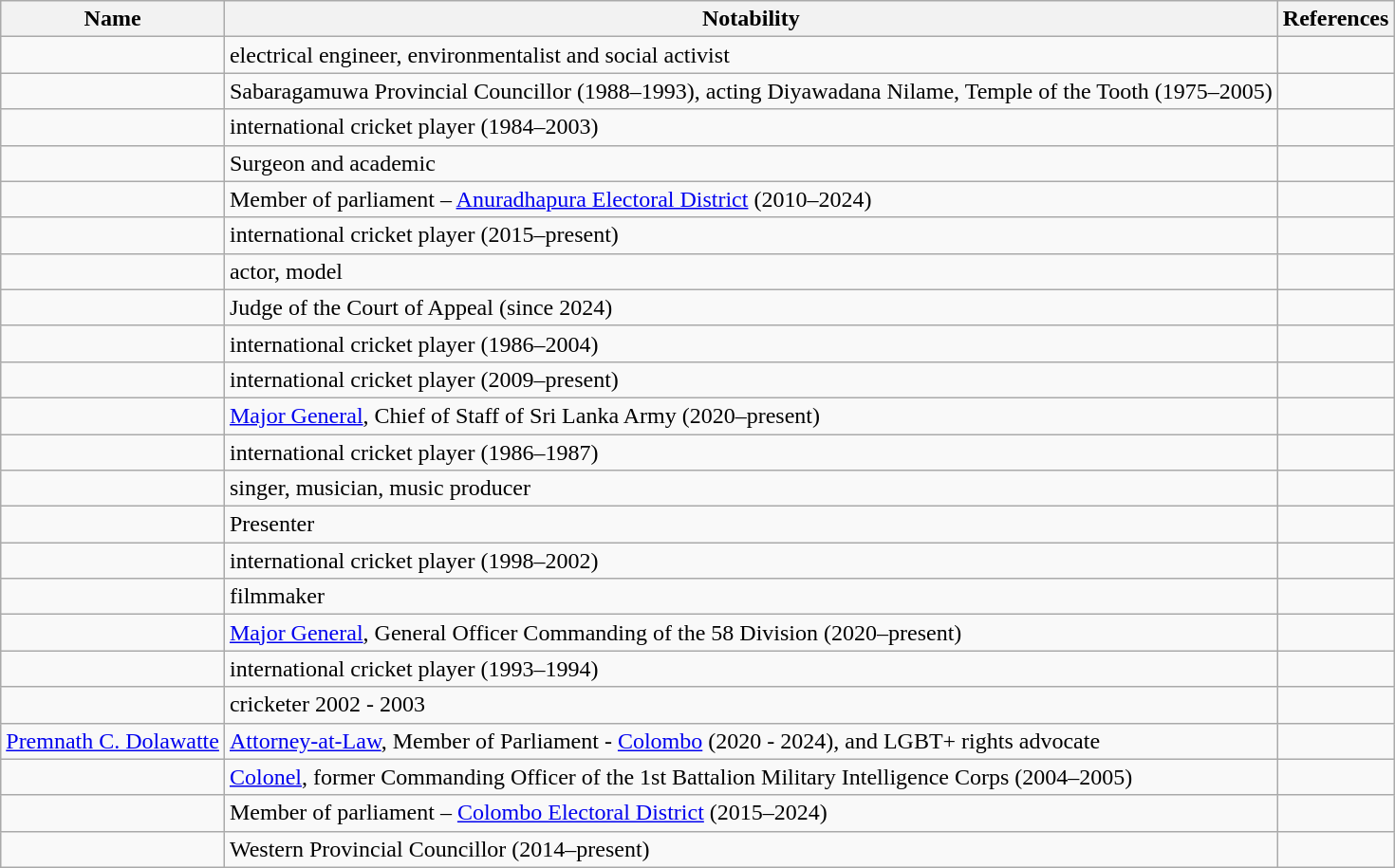<table class="wikitable sortable">
<tr>
<th>Name</th>
<th>Notability</th>
<th>References</th>
</tr>
<tr>
<td></td>
<td>electrical engineer, environmentalist and social activist</td>
<td></td>
</tr>
<tr>
<td></td>
<td>Sabaragamuwa Provincial Councillor (1988–1993), acting Diyawadana Nilame, Temple of the Tooth (1975–2005)</td>
<td></td>
</tr>
<tr>
<td></td>
<td>international cricket player (1984–2003)</td>
<td></td>
</tr>
<tr>
<td></td>
<td>Surgeon and academic</td>
<td></td>
</tr>
<tr>
<td></td>
<td>Member of parliament – <a href='#'>Anuradhapura Electoral District</a> (2010–2024)</td>
<td></td>
</tr>
<tr>
<td></td>
<td>international cricket player (2015–present)</td>
<td></td>
</tr>
<tr>
<td></td>
<td>actor, model</td>
<td></td>
</tr>
<tr>
<td></td>
<td>Judge of the Court of Appeal (since 2024)</td>
<td></td>
</tr>
<tr>
<td></td>
<td>international cricket player (1986–2004)</td>
<td></td>
</tr>
<tr>
<td></td>
<td>international cricket player (2009–present)</td>
<td></td>
</tr>
<tr>
<td></td>
<td><a href='#'>Major General</a>, Chief of Staff of Sri Lanka Army (2020–present)</td>
<td></td>
</tr>
<tr>
<td></td>
<td>international cricket player (1986–1987)</td>
<td></td>
</tr>
<tr>
<td></td>
<td>singer, musician, music producer</td>
<td></td>
</tr>
<tr>
<td></td>
<td>Presenter</td>
<td></td>
</tr>
<tr>
<td></td>
<td>international cricket player (1998–2002)</td>
<td></td>
</tr>
<tr>
<td></td>
<td>filmmaker</td>
<td></td>
</tr>
<tr>
<td></td>
<td><a href='#'>Major General</a>, General Officer Commanding of the 58 Division (2020–present)</td>
<td></td>
</tr>
<tr>
<td></td>
<td>international cricket player (1993–1994)</td>
<td></td>
</tr>
<tr>
<td></td>
<td>cricketer 2002 - 2003</td>
<td></td>
</tr>
<tr>
<td><a href='#'>Premnath C. Dolawatte</a></td>
<td><a href='#'>Attorney-at-Law</a>, Member of Parliament - <a href='#'>Colombo</a> (2020 - 2024), and LGBT+ rights advocate</td>
<td></td>
</tr>
<tr>
<td> </td>
<td><a href='#'>Colonel</a>, former Commanding Officer of the 1st Battalion Military Intelligence Corps (2004–2005)</td>
<td></td>
</tr>
<tr>
<td></td>
<td>Member of parliament – <a href='#'>Colombo Electoral District</a> (2015–2024)</td>
<td></td>
</tr>
<tr>
<td></td>
<td>Western Provincial Councillor (2014–present)</td>
<td></td>
</tr>
</table>
